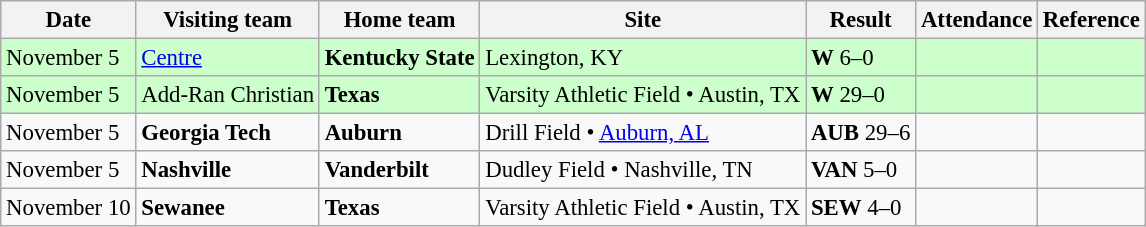<table class="wikitable" style="font-size:95%;">
<tr>
<th>Date</th>
<th>Visiting team</th>
<th>Home team</th>
<th>Site</th>
<th>Result</th>
<th>Attendance</th>
<th class="unsortable">Reference</th>
</tr>
<tr bgcolor=ccffcc>
<td>November 5</td>
<td><a href='#'>Centre</a></td>
<td><strong>Kentucky State</strong></td>
<td>Lexington, KY</td>
<td><strong>W</strong> 6–0</td>
<td></td>
<td></td>
</tr>
<tr bgcolor=ccffcc>
<td>November 5</td>
<td>Add-Ran Christian</td>
<td><strong>Texas</strong></td>
<td>Varsity Athletic Field • Austin, TX</td>
<td><strong>W</strong> 29–0</td>
<td></td>
<td></td>
</tr>
<tr bgcolor=>
<td>November 5</td>
<td><strong>Georgia Tech</strong></td>
<td><strong>Auburn</strong></td>
<td>Drill Field • <a href='#'>Auburn, AL</a></td>
<td><strong>AUB</strong> 29–6</td>
<td></td>
<td></td>
</tr>
<tr bgcolor=>
<td>November 5</td>
<td><strong>Nashville</strong></td>
<td><strong>Vanderbilt</strong></td>
<td>Dudley Field • Nashville, TN</td>
<td><strong>VAN</strong> 5–0</td>
<td></td>
<td></td>
</tr>
<tr bgcolor=>
<td>November 10</td>
<td><strong>Sewanee</strong></td>
<td><strong>Texas</strong></td>
<td>Varsity Athletic Field • Austin, TX</td>
<td><strong>SEW</strong> 4–0</td>
<td></td>
<td></td>
</tr>
</table>
